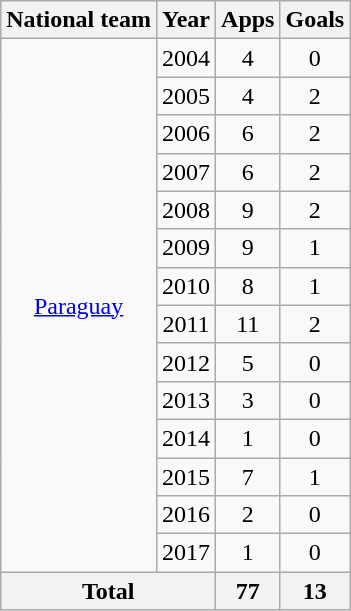<table class="wikitable" style="text-align:center">
<tr>
<th>National team</th>
<th>Year</th>
<th>Apps</th>
<th>Goals</th>
</tr>
<tr>
<td rowspan="14"><a href='#'>Paraguay</a></td>
<td>2004</td>
<td>4</td>
<td>0</td>
</tr>
<tr>
<td>2005</td>
<td>4</td>
<td>2</td>
</tr>
<tr>
<td>2006</td>
<td>6</td>
<td>2</td>
</tr>
<tr>
<td>2007</td>
<td>6</td>
<td>2</td>
</tr>
<tr>
<td>2008</td>
<td>9</td>
<td>2</td>
</tr>
<tr>
<td>2009</td>
<td>9</td>
<td>1</td>
</tr>
<tr>
<td>2010</td>
<td>8</td>
<td>1</td>
</tr>
<tr>
<td>2011</td>
<td>11</td>
<td>2</td>
</tr>
<tr>
<td>2012</td>
<td>5</td>
<td>0</td>
</tr>
<tr>
<td>2013</td>
<td>3</td>
<td>0</td>
</tr>
<tr>
<td>2014</td>
<td>1</td>
<td>0</td>
</tr>
<tr>
<td>2015</td>
<td>7</td>
<td>1</td>
</tr>
<tr>
<td>2016</td>
<td>2</td>
<td>0</td>
</tr>
<tr>
<td>2017</td>
<td>1</td>
<td>0</td>
</tr>
<tr>
<th colspan="2">Total</th>
<th>77</th>
<th>13</th>
</tr>
</table>
